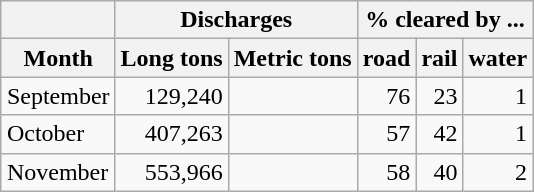<table class="wikitable" style="margin-left: auto; margin-right: auto; border: none;">
<tr>
<th></th>
<th colspan="2">Discharges</th>
<th colspan="3">% cleared by ...</th>
</tr>
<tr>
<th>Month</th>
<th>Long tons</th>
<th>Metric tons</th>
<th>road</th>
<th>rail</th>
<th>water</th>
</tr>
<tr>
<td>September</td>
<td align="right">129,240</td>
<td align="right"></td>
<td align="right">76</td>
<td align="right">23</td>
<td align="right">1</td>
</tr>
<tr>
<td>October</td>
<td align="right">407,263</td>
<td align="right"></td>
<td align="right">57</td>
<td align="right">42</td>
<td align="right">1</td>
</tr>
<tr>
<td>November</td>
<td align="right">553,966</td>
<td align="right"></td>
<td align="right">58</td>
<td align="right">40</td>
<td align="right">2</td>
</tr>
</table>
